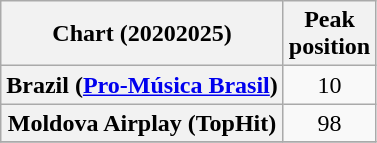<table class="wikitable sortable plainrowheaders" style="text-align:center">
<tr>
<th scope="col">Chart (20202025)</th>
<th scope="col">Peak<br>position</th>
</tr>
<tr>
<th scope="row">Brazil (<a href='#'>Pro-Música Brasil</a>)</th>
<td>10</td>
</tr>
<tr>
<th scope="row">Moldova Airplay (TopHit)</th>
<td>98</td>
</tr>
<tr>
</tr>
</table>
